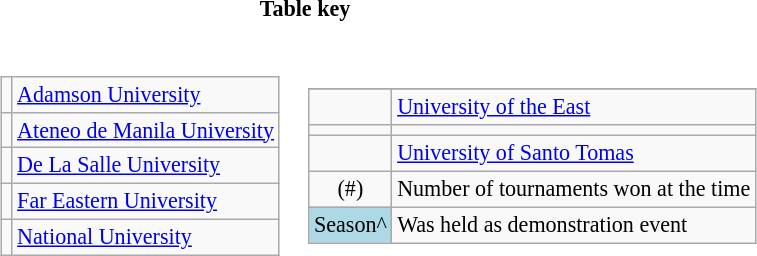<table border=0 style="font-size:92%;" align=center>
<tr>
<th colspan=2>Table key</th>
</tr>
<tr>
<td align=right width=50%><br><table class="wikitable">
<tr>
<td></td>
<td><a href='#'>Adamson University</a></td>
</tr>
<tr>
<td></td>
<td><a href='#'>Ateneo de Manila University</a></td>
</tr>
<tr>
<td></td>
<td><a href='#'>De La Salle University</a></td>
</tr>
<tr>
<td></td>
<td><a href='#'>Far Eastern University</a></td>
</tr>
<tr>
<td></td>
<td><a href='#'>National University</a></td>
</tr>
</table>
</td>
<td width=50%><br><table class=wikitable>
<tr align=left>
</tr>
<tr>
<td></td>
<td><a href='#'>University of the East</a></td>
</tr>
<tr>
<td></td>
<td></td>
</tr>
<tr>
<td></td>
<td><a href='#'>University of Santo Tomas</a></td>
</tr>
<tr>
<td align="center">(#)</td>
<td>Number of tournaments won at the time</td>
</tr>
<tr>
<td style="background-color:lightblue;">Season^</td>
<td>Was held as demonstration event</td>
</tr>
</table>
</td>
</tr>
</table>
